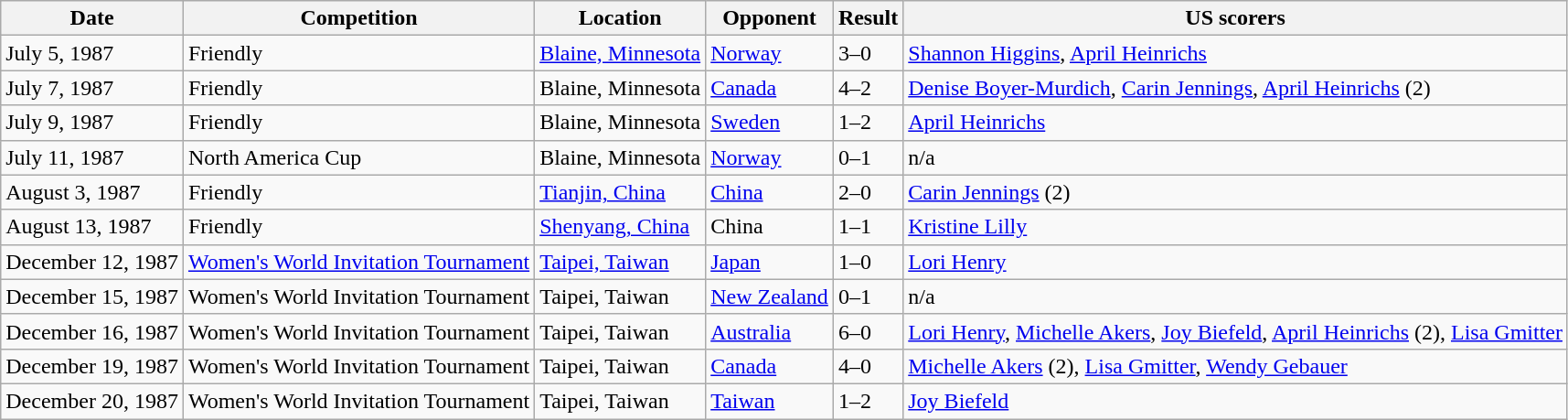<table class="wikitable">
<tr>
<th>Date</th>
<th>Competition</th>
<th>Location</th>
<th>Opponent</th>
<th>Result</th>
<th>US scorers</th>
</tr>
<tr>
<td>July 5, 1987</td>
<td>Friendly</td>
<td><a href='#'>Blaine, Minnesota</a></td>
<td><a href='#'>Norway</a></td>
<td>3–0</td>
<td><a href='#'>Shannon Higgins</a>, <a href='#'>April Heinrichs</a></td>
</tr>
<tr>
<td>July 7, 1987</td>
<td>Friendly</td>
<td>Blaine, Minnesota</td>
<td><a href='#'>Canada</a></td>
<td>4–2</td>
<td><a href='#'>Denise Boyer-Murdich</a>, <a href='#'>Carin Jennings</a>, <a href='#'>April Heinrichs</a> (2)</td>
</tr>
<tr>
<td>July 9, 1987</td>
<td>Friendly</td>
<td>Blaine, Minnesota</td>
<td><a href='#'>Sweden</a></td>
<td>1–2</td>
<td><a href='#'>April Heinrichs</a></td>
</tr>
<tr>
<td>July 11, 1987</td>
<td>North America Cup</td>
<td>Blaine, Minnesota</td>
<td><a href='#'>Norway</a></td>
<td>0–1</td>
<td>n/a</td>
</tr>
<tr>
<td>August 3, 1987</td>
<td>Friendly</td>
<td><a href='#'>Tianjin, China</a></td>
<td><a href='#'>China</a></td>
<td>2–0</td>
<td><a href='#'>Carin Jennings</a> (2)</td>
</tr>
<tr>
<td>August 13, 1987</td>
<td>Friendly</td>
<td><a href='#'>Shenyang, China</a></td>
<td>China</td>
<td>1–1</td>
<td><a href='#'>Kristine Lilly</a></td>
</tr>
<tr>
<td>December 12, 1987</td>
<td><a href='#'>Women's World Invitation Tournament</a></td>
<td><a href='#'>Taipei, Taiwan</a></td>
<td><a href='#'>Japan</a></td>
<td>1–0</td>
<td><a href='#'>Lori Henry</a></td>
</tr>
<tr>
<td>December 15, 1987</td>
<td>Women's World Invitation Tournament</td>
<td>Taipei, Taiwan</td>
<td><a href='#'>New Zealand</a></td>
<td>0–1</td>
<td>n/a</td>
</tr>
<tr>
<td>December 16, 1987</td>
<td>Women's World Invitation Tournament</td>
<td>Taipei, Taiwan</td>
<td><a href='#'>Australia</a></td>
<td>6–0</td>
<td><a href='#'>Lori Henry</a>, <a href='#'>Michelle Akers</a>, <a href='#'>Joy Biefeld</a>, <a href='#'>April Heinrichs</a> (2), <a href='#'>Lisa Gmitter</a></td>
</tr>
<tr>
<td>December 19, 1987</td>
<td>Women's World Invitation Tournament</td>
<td>Taipei, Taiwan</td>
<td><a href='#'>Canada</a></td>
<td>4–0</td>
<td><a href='#'>Michelle Akers</a> (2), <a href='#'>Lisa Gmitter</a>, <a href='#'>Wendy Gebauer</a></td>
</tr>
<tr>
<td>December 20, 1987</td>
<td>Women's World Invitation Tournament</td>
<td>Taipei, Taiwan</td>
<td><a href='#'>Taiwan</a></td>
<td>1–2</td>
<td><a href='#'>Joy Biefeld</a></td>
</tr>
</table>
